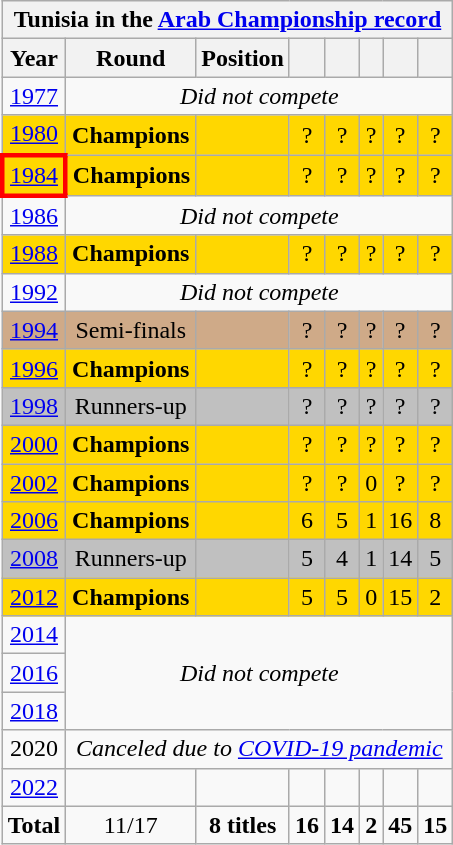<table class="wikitable" style="text-align: center;">
<tr>
<th colspan=10>Tunisia in the <a href='#'>Arab Championship record</a></th>
</tr>
<tr>
<th>Year</th>
<th>Round</th>
<th>Position</th>
<th></th>
<th></th>
<th></th>
<th></th>
<th></th>
</tr>
<tr>
<td> <a href='#'>1977</a></td>
<td colspan="8" rowspan=1><em>Did not compete</em></td>
</tr>
<tr style="background:gold;">
<td> <a href='#'>1980</a></td>
<td><strong>Champions</strong></td>
<td></td>
<td>?</td>
<td>?</td>
<td>?</td>
<td>?</td>
<td>?</td>
</tr>
<tr style="background:gold;">
<td style="border:3px solid red"> <a href='#'>1984</a></td>
<td><strong>Champions</strong></td>
<td></td>
<td>?</td>
<td>?</td>
<td>?</td>
<td>?</td>
<td>?</td>
</tr>
<tr>
<td> <a href='#'>1986</a></td>
<td colspan="8" rowspan=1><em>Did not compete</em></td>
</tr>
<tr style="background:gold;">
<td> <a href='#'>1988</a></td>
<td><strong>Champions</strong></td>
<td></td>
<td>?</td>
<td>?</td>
<td>?</td>
<td>?</td>
<td>?</td>
</tr>
<tr>
<td> <a href='#'>1992</a></td>
<td colspan="8" rowspan=1><em>Did not compete</em></td>
</tr>
<tr style="background:#cfaa88;">
<td> <a href='#'>1994</a></td>
<td>Semi-finals</td>
<td></td>
<td>?</td>
<td>?</td>
<td>?</td>
<td>?</td>
<td>?</td>
</tr>
<tr style="background:gold;">
<td> <a href='#'>1996</a></td>
<td><strong>Champions</strong></td>
<td></td>
<td>?</td>
<td>?</td>
<td>?</td>
<td>?</td>
<td>?</td>
</tr>
<tr style="background:silver;">
<td> <a href='#'>1998</a></td>
<td>Runners-up</td>
<td></td>
<td>?</td>
<td>?</td>
<td>?</td>
<td>?</td>
<td>?</td>
</tr>
<tr style="background:gold;">
<td> <a href='#'>2000</a></td>
<td><strong>Champions</strong></td>
<td></td>
<td>?</td>
<td>?</td>
<td>?</td>
<td>?</td>
<td>?</td>
</tr>
<tr style="background:gold;">
<td> <a href='#'>2002</a></td>
<td><strong>Champions</strong></td>
<td></td>
<td>?</td>
<td>?</td>
<td>0</td>
<td>?</td>
<td>?</td>
</tr>
<tr style="background:gold;">
<td> <a href='#'>2006</a></td>
<td><strong>Champions</strong></td>
<td></td>
<td>6</td>
<td>5</td>
<td>1</td>
<td>16</td>
<td>8</td>
</tr>
<tr style="background:silver;">
<td> <a href='#'>2008</a></td>
<td>Runners-up</td>
<td></td>
<td>5</td>
<td>4</td>
<td>1</td>
<td>14</td>
<td>5</td>
</tr>
<tr style="background:gold;">
<td> <a href='#'>2012</a></td>
<td><strong>Champions</strong></td>
<td></td>
<td>5</td>
<td>5</td>
<td>0</td>
<td>15</td>
<td>2</td>
</tr>
<tr>
<td> <a href='#'>2014</a></td>
<td colspan="8" rowspan=3><em>Did not compete</em></td>
</tr>
<tr>
<td> <a href='#'>2016</a></td>
</tr>
<tr>
<td> <a href='#'>2018</a></td>
</tr>
<tr>
<td>2020</td>
<td colspan=8><em>Canceled due to <a href='#'>COVID-19 pandemic</a></em></td>
</tr>
<tr>
<td>  <a href='#'>2022</a></td>
<td></td>
<td></td>
<td></td>
<td></td>
<td></td>
<td></td>
<td></td>
</tr>
<tr>
<td><strong>Total </strong></td>
<td>11/17</td>
<td><strong>8 titles</strong></td>
<td><strong>16</strong></td>
<td><strong>14</strong></td>
<td><strong>2</strong></td>
<td><strong>45</strong></td>
<td><strong>15</strong></td>
</tr>
</table>
